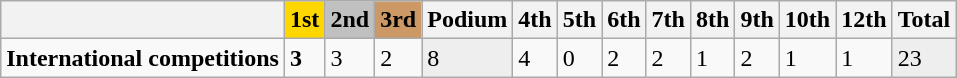<table class="wikitable">
<tr>
<th></th>
<th style="background: gold;">1st</th>
<th style="background: silver;">2nd</th>
<th style="background: #c96;">3rd</th>
<th>Podium</th>
<th>4th</th>
<th>5th</th>
<th>6th</th>
<th>7th</th>
<th>8th</th>
<th>9th</th>
<th>10th</th>
<th>12th</th>
<th>Total</th>
</tr>
<tr>
<td><strong>International competitions</strong></td>
<td><strong>3</strong></td>
<td>3</td>
<td>2</td>
<td style="background: #EEEEEE;">8</td>
<td>4</td>
<td>0</td>
<td>2</td>
<td>2</td>
<td>1</td>
<td>2</td>
<td>1</td>
<td>1</td>
<td style="background: #EEEEEE;">23</td>
</tr>
</table>
